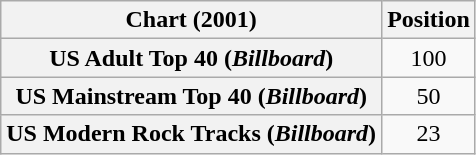<table class="wikitable sortable plainrowheaders" style="text-align:center">
<tr>
<th>Chart (2001)</th>
<th>Position</th>
</tr>
<tr>
<th scope="row">US Adult Top 40 (<em>Billboard</em>)</th>
<td>100</td>
</tr>
<tr>
<th scope="row">US Mainstream Top 40 (<em>Billboard</em>)</th>
<td>50</td>
</tr>
<tr>
<th scope="row">US Modern Rock Tracks (<em>Billboard</em>)</th>
<td>23</td>
</tr>
</table>
